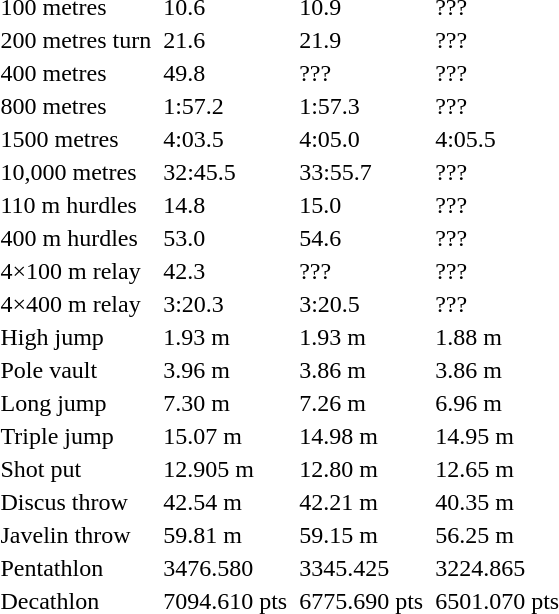<table>
<tr>
<td>100 metres</td>
<td></td>
<td>10.6</td>
<td></td>
<td>10.9</td>
<td></td>
<td>???</td>
</tr>
<tr>
<td>200 metres turn</td>
<td></td>
<td>21.6</td>
<td></td>
<td>21.9</td>
<td></td>
<td>???</td>
</tr>
<tr>
<td>400 metres</td>
<td></td>
<td>49.8</td>
<td></td>
<td>???</td>
<td></td>
<td>???</td>
</tr>
<tr>
<td>800 metres</td>
<td></td>
<td>1:57.2</td>
<td></td>
<td>1:57.3</td>
<td></td>
<td>???</td>
</tr>
<tr>
<td>1500 metres</td>
<td></td>
<td>4:03.5</td>
<td></td>
<td>4:05.0</td>
<td></td>
<td>4:05.5</td>
</tr>
<tr>
<td>10,000 metres</td>
<td></td>
<td>32:45.5</td>
<td></td>
<td>33:55.7</td>
<td></td>
<td>???</td>
</tr>
<tr>
<td>110 m hurdles</td>
<td></td>
<td>14.8</td>
<td></td>
<td>15.0</td>
<td></td>
<td>???</td>
</tr>
<tr>
<td>400 m hurdles</td>
<td></td>
<td>53.0</td>
<td></td>
<td>54.6</td>
<td></td>
<td>???</td>
</tr>
<tr>
<td>4×100 m relay</td>
<td></td>
<td>42.3</td>
<td></td>
<td>???</td>
<td></td>
<td>???</td>
</tr>
<tr>
<td>4×400 m relay</td>
<td></td>
<td>3:20.3</td>
<td></td>
<td>3:20.5</td>
<td></td>
<td>???</td>
</tr>
<tr>
<td>High jump</td>
<td></td>
<td>1.93 m</td>
<td></td>
<td>1.93 m</td>
<td></td>
<td>1.88 m</td>
</tr>
<tr>
<td>Pole vault</td>
<td></td>
<td>3.96 m</td>
<td></td>
<td>3.86 m</td>
<td></td>
<td>3.86 m</td>
</tr>
<tr>
<td>Long jump</td>
<td></td>
<td>7.30 m</td>
<td></td>
<td>7.26 m</td>
<td></td>
<td>6.96 m</td>
</tr>
<tr>
<td>Triple jump</td>
<td></td>
<td>15.07 m</td>
<td></td>
<td>14.98 m</td>
<td></td>
<td>14.95 m</td>
</tr>
<tr>
<td>Shot put</td>
<td></td>
<td>12.905 m</td>
<td></td>
<td>12.80 m</td>
<td></td>
<td>12.65 m</td>
</tr>
<tr>
<td>Discus throw</td>
<td></td>
<td>42.54 m</td>
<td></td>
<td>42.21 m</td>
<td></td>
<td>40.35 m</td>
</tr>
<tr>
<td>Javelin throw</td>
<td></td>
<td>59.81 m</td>
<td></td>
<td>59.15 m</td>
<td></td>
<td>56.25 m</td>
</tr>
<tr>
<td>Pentathlon</td>
<td></td>
<td>3476.580</td>
<td></td>
<td>3345.425</td>
<td></td>
<td>3224.865</td>
</tr>
<tr>
<td>Decathlon</td>
<td></td>
<td>7094.610 pts</td>
<td></td>
<td>6775.690 pts</td>
<td></td>
<td>6501.070 pts</td>
</tr>
</table>
